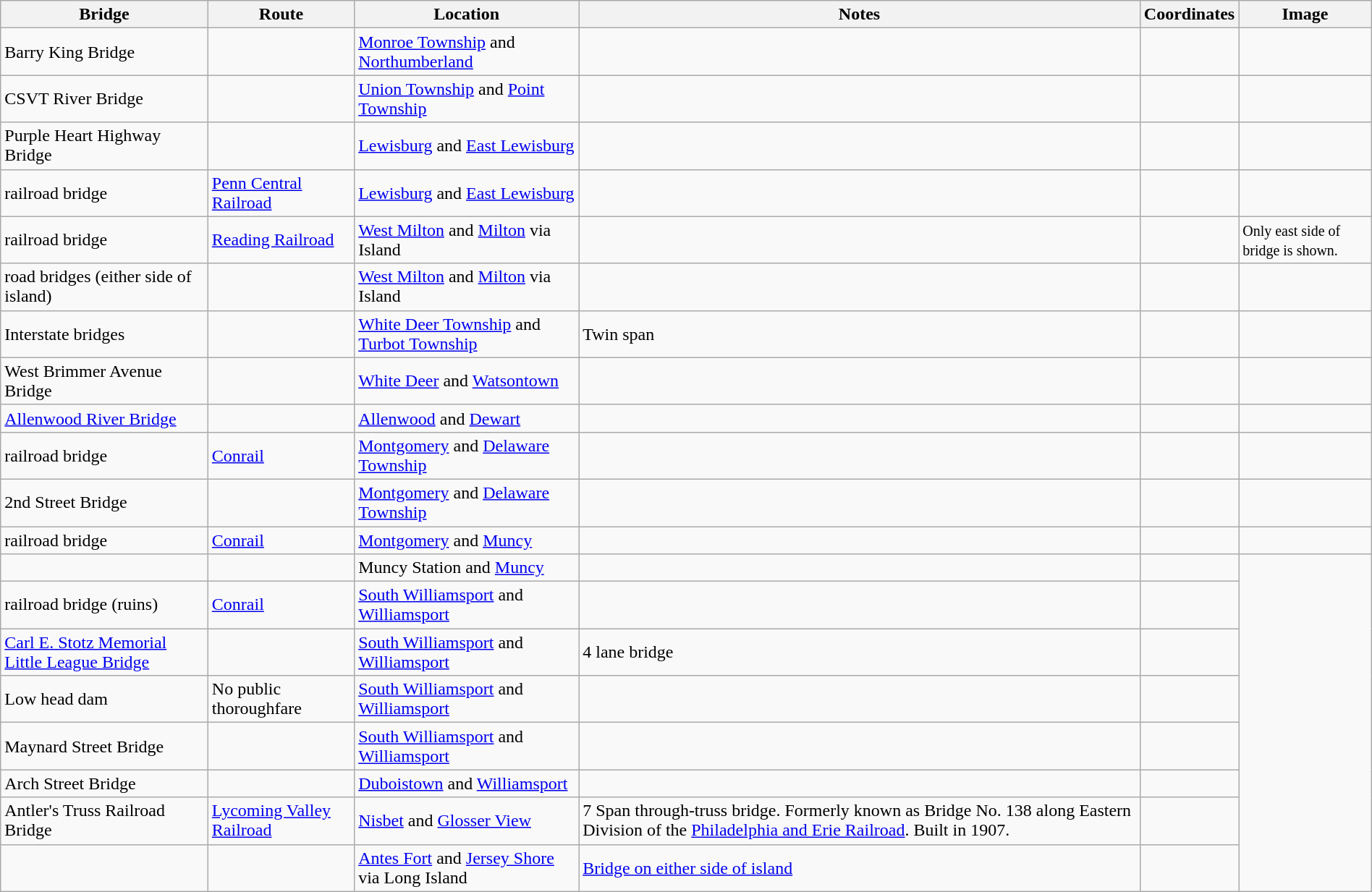<table class="wikitable" style="width:100%">
<tr>
<th>Bridge</th>
<th>Route</th>
<th>Location</th>
<th>Notes</th>
<th>Coordinates</th>
<th>Image</th>
</tr>
<tr>
<td>Barry King Bridge</td>
<td></td>
<td><a href='#'>Monroe Township</a> and <a href='#'>Northumberland</a></td>
<td></td>
<td></td>
<td></td>
</tr>
<tr>
<td>CSVT River Bridge</td>
<td></td>
<td><a href='#'>Union Township</a> and <a href='#'>Point Township</a></td>
<td></td>
<td></td>
<td></td>
</tr>
<tr>
<td>Purple Heart Highway Bridge</td>
<td></td>
<td><a href='#'>Lewisburg</a> and <a href='#'>East Lewisburg</a></td>
<td></td>
<td></td>
<td></td>
</tr>
<tr>
<td>railroad bridge</td>
<td><a href='#'>Penn Central Railroad</a></td>
<td><a href='#'>Lewisburg</a> and <a href='#'>East Lewisburg</a></td>
<td></td>
<td></td>
<td></td>
</tr>
<tr>
<td>railroad bridge</td>
<td><a href='#'>Reading Railroad</a></td>
<td><a href='#'>West Milton</a> and <a href='#'>Milton</a> via Island</td>
<td></td>
<td></td>
<td> <small>Only east side of bridge is shown.</small></td>
</tr>
<tr>
<td>road bridges (either side of island)</td>
<td></td>
<td><a href='#'>West Milton</a> and <a href='#'>Milton</a> via Island</td>
<td></td>
<td></td>
<td> </td>
</tr>
<tr>
<td>Interstate bridges</td>
<td></td>
<td><a href='#'>White Deer Township</a> and <a href='#'>Turbot Township</a></td>
<td>Twin span</td>
<td></td>
<td></td>
</tr>
<tr>
<td>West Brimmer Avenue Bridge</td>
<td></td>
<td><a href='#'>White Deer</a> and <a href='#'>Watsontown</a></td>
<td></td>
<td></td>
</tr>
<tr>
<td><a href='#'>Allenwood River Bridge</a></td>
<td></td>
<td><a href='#'>Allenwood</a> and <a href='#'>Dewart</a></td>
<td></td>
<td></td>
<td></td>
</tr>
<tr>
<td>railroad bridge</td>
<td><a href='#'>Conrail</a></td>
<td><a href='#'>Montgomery</a> and <a href='#'>Delaware Township</a></td>
<td></td>
<td></td>
<td></td>
</tr>
<tr>
<td>2nd Street Bridge</td>
<td><br></td>
<td><a href='#'>Montgomery</a> and <a href='#'>Delaware Township</a></td>
<td></td>
<td></td>
<td></td>
</tr>
<tr>
<td>railroad bridge</td>
<td><a href='#'>Conrail</a></td>
<td><a href='#'>Montgomery</a> and <a href='#'>Muncy</a></td>
<td></td>
<td></td>
<td></td>
</tr>
<tr>
<td></td>
<td></td>
<td>Muncy Station and <a href='#'>Muncy</a></td>
<td></td>
<td></td>
</tr>
<tr>
<td>railroad bridge (ruins)</td>
<td><a href='#'>Conrail</a></td>
<td><a href='#'>South Williamsport</a> and <a href='#'>Williamsport</a></td>
<td></td>
<td></td>
</tr>
<tr>
<td><a href='#'>Carl E. Stotz Memorial Little League Bridge</a></td>
<td></td>
<td><a href='#'>South Williamsport</a> and <a href='#'>Williamsport</a></td>
<td>4 lane bridge</td>
<td></td>
</tr>
<tr>
<td>Low head dam</td>
<td>No public thoroughfare</td>
<td><a href='#'>South Williamsport</a> and <a href='#'>Williamsport</a></td>
<td></td>
<td></td>
</tr>
<tr>
<td>Maynard Street Bridge</td>
<td></td>
<td><a href='#'>South Williamsport</a> and <a href='#'>Williamsport</a></td>
<td></td>
<td></td>
</tr>
<tr>
<td>Arch Street Bridge</td>
<td></td>
<td><a href='#'>Duboistown</a> and <a href='#'>Williamsport</a></td>
<td></td>
<td></td>
</tr>
<tr>
<td>Antler's Truss Railroad Bridge</td>
<td><a href='#'>Lycoming Valley Railroad</a></td>
<td><a href='#'>Nisbet</a> and <a href='#'>Glosser View</a></td>
<td>7 Span through-truss bridge. Formerly known as Bridge No. 138 along Eastern Division of the <a href='#'>Philadelphia and Erie Railroad</a>. Built in 1907.</td>
<td></td>
</tr>
<tr>
<td></td>
<td></td>
<td><a href='#'>Antes Fort</a> and <a href='#'>Jersey Shore</a> via Long Island</td>
<td><a href='#'>Bridge on either side of island</a></td>
<td></td>
</tr>
</table>
